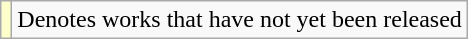<table class="wikitable">
<tr>
<td style="background:#FFFFCC;"></td>
<td>Denotes works that have not yet been released</td>
</tr>
</table>
